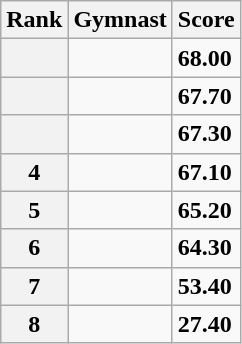<table class="wikitable sortable">
<tr>
<th scope="col">Rank</th>
<th scope="col">Gymnast</th>
<th scope="col">Score</th>
</tr>
<tr>
<th scope="row"></th>
<td></td>
<td><strong>68.00</strong></td>
</tr>
<tr>
<th scope="row"></th>
<td></td>
<td><strong>67.70</strong></td>
</tr>
<tr>
<th scope="row"></th>
<td></td>
<td><strong>67.30</strong></td>
</tr>
<tr>
<th scope="row">4</th>
<td></td>
<td><strong>67.10</strong></td>
</tr>
<tr>
<th scope="row">5</th>
<td></td>
<td><strong>65.20</strong></td>
</tr>
<tr>
<th scope="row">6</th>
<td></td>
<td><strong>64.30</strong></td>
</tr>
<tr>
<th scope="row">7</th>
<td></td>
<td><strong>53.40</strong></td>
</tr>
<tr>
<th scope="row">8</th>
<td></td>
<td><strong>27.40</strong></td>
</tr>
</table>
